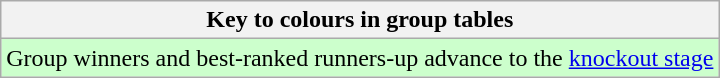<table class="wikitable">
<tr>
<th>Key to colours in group tables</th>
</tr>
<tr bgcolor="#ccffcc">
<td>Group winners and best-ranked runners-up advance to the <a href='#'>knockout stage</a></td>
</tr>
</table>
